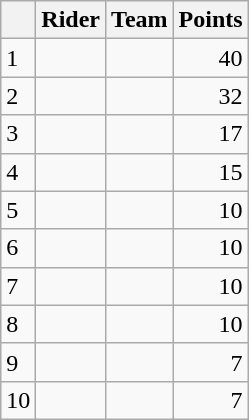<table class="wikitable">
<tr>
<th></th>
<th>Rider</th>
<th>Team</th>
<th>Points</th>
</tr>
<tr>
<td>1</td>
<td> </td>
<td></td>
<td align=right>40</td>
</tr>
<tr>
<td>2</td>
<td></td>
<td></td>
<td align=right>32</td>
</tr>
<tr>
<td>3</td>
<td></td>
<td></td>
<td align=right>17</td>
</tr>
<tr>
<td>4</td>
<td></td>
<td></td>
<td align=right>15</td>
</tr>
<tr>
<td>5</td>
<td></td>
<td></td>
<td align=right>10</td>
</tr>
<tr>
<td>6</td>
<td> </td>
<td></td>
<td align=right>10</td>
</tr>
<tr>
<td>7</td>
<td></td>
<td></td>
<td align=right>10</td>
</tr>
<tr>
<td>8</td>
<td></td>
<td></td>
<td align=right>10</td>
</tr>
<tr>
<td>9</td>
<td></td>
<td></td>
<td align=right>7</td>
</tr>
<tr>
<td>10</td>
<td></td>
<td></td>
<td align=right>7</td>
</tr>
</table>
